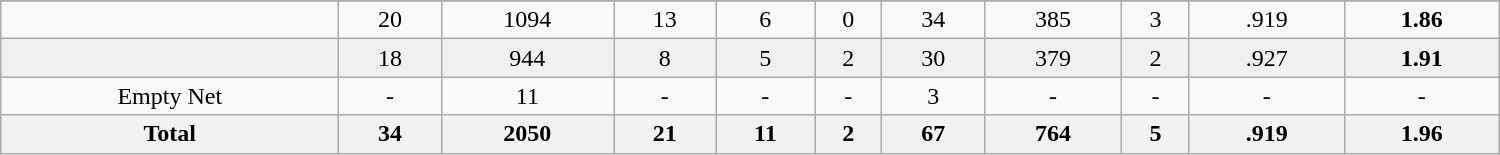<table class="wikitable sortable" width ="1000">
<tr align="center">
</tr>
<tr align="center" bgcolor="">
<td></td>
<td>20</td>
<td>1094</td>
<td>13</td>
<td>6</td>
<td>0</td>
<td>34</td>
<td>385</td>
<td>3</td>
<td>.919</td>
<td><strong>1.86</strong></td>
</tr>
<tr align="center" bgcolor="f0f0f0">
<td></td>
<td>18</td>
<td>944</td>
<td>8</td>
<td>5</td>
<td>2</td>
<td>30</td>
<td>379</td>
<td>2</td>
<td>.927</td>
<td><strong>1.91</strong></td>
</tr>
<tr align="center" bgcolor="">
<td>Empty Net</td>
<td>-</td>
<td>11</td>
<td>-</td>
<td>-</td>
<td>-</td>
<td>3</td>
<td>-</td>
<td>-</td>
<td>-</td>
<td>-</td>
</tr>
<tr>
<th>Total</th>
<th>34</th>
<th>2050</th>
<th>21</th>
<th>11</th>
<th>2</th>
<th>67</th>
<th>764</th>
<th>5</th>
<th>.919</th>
<th>1.96</th>
</tr>
</table>
